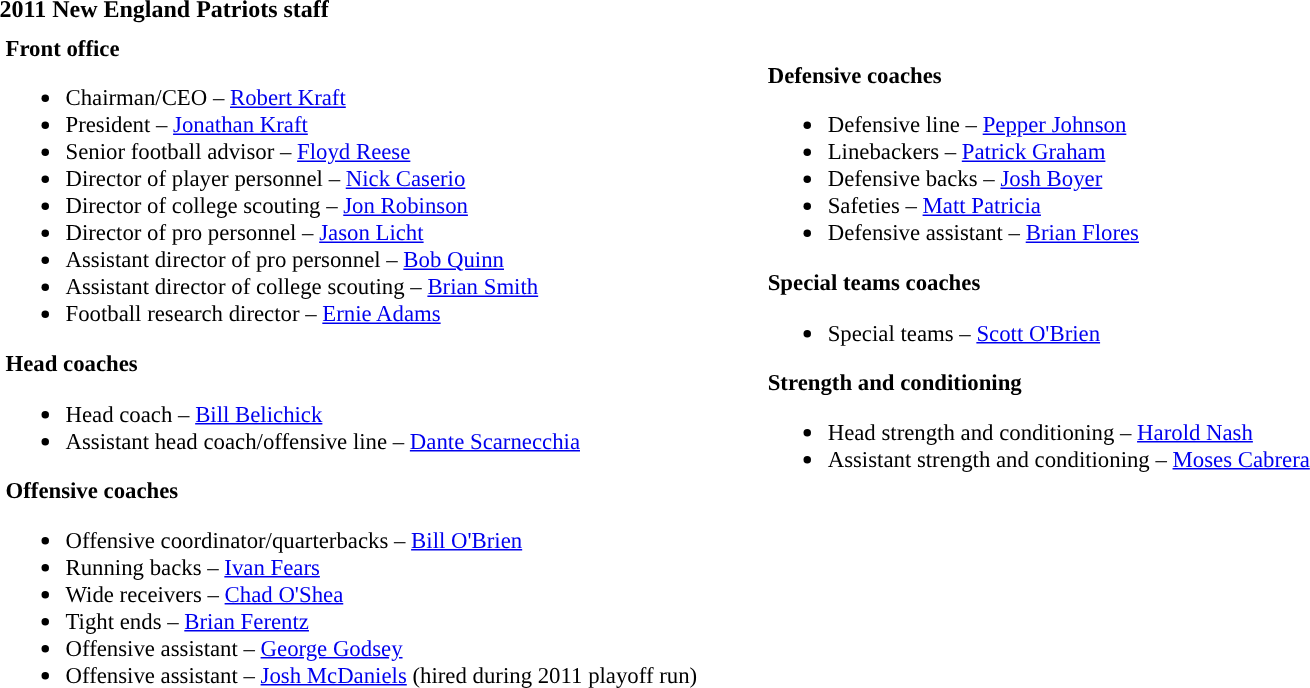<table class="toccolours" style="text-align: left;">
<tr>
<th colspan="7"><strong>2011 New England Patriots staff</strong></th>
</tr>
<tr>
<td colspan=7 align="right"></td>
</tr>
<tr>
<td valign="top"></td>
<td style="font-size: 95%;" valign="top"><strong>Front office</strong><br><ul><li>Chairman/CEO – <a href='#'>Robert Kraft</a></li><li>President – <a href='#'>Jonathan Kraft</a></li><li>Senior football advisor – <a href='#'>Floyd Reese</a></li><li>Director of player personnel – <a href='#'>Nick Caserio</a></li><li>Director of college scouting – <a href='#'>Jon Robinson</a></li><li>Director of pro personnel – <a href='#'>Jason Licht</a></li><li>Assistant director of pro personnel – <a href='#'>Bob Quinn</a></li><li>Assistant director of college scouting – <a href='#'>Brian Smith</a></li><li>Football research director – <a href='#'>Ernie Adams</a></li></ul><strong>Head coaches</strong><ul><li>Head coach – <a href='#'>Bill Belichick</a></li><li>Assistant head coach/offensive line – <a href='#'>Dante Scarnecchia</a></li></ul><strong>Offensive coaches</strong><ul><li>Offensive coordinator/quarterbacks – <a href='#'>Bill O'Brien</a></li><li>Running backs – <a href='#'>Ivan Fears</a></li><li>Wide receivers – <a href='#'>Chad O'Shea</a></li><li>Tight ends – <a href='#'>Brian Ferentz</a></li><li>Offensive assistant – <a href='#'>George Godsey</a></li><li>Offensive assistant – <a href='#'>Josh McDaniels</a> (hired during 2011 playoff run)</li></ul></td>
<td width="35"> </td>
<td valign="top"></td>
<td style="font-size: 95%;" valign="top"><br><strong>Defensive coaches</strong><ul><li>Defensive line – <a href='#'>Pepper Johnson</a></li><li>Linebackers – <a href='#'>Patrick Graham</a></li><li>Defensive backs – <a href='#'>Josh Boyer</a></li><li>Safeties – <a href='#'>Matt Patricia</a></li><li>Defensive assistant – <a href='#'>Brian Flores</a></li></ul><strong>Special teams coaches</strong><ul><li>Special teams – <a href='#'>Scott O'Brien</a></li></ul><strong>Strength and conditioning</strong><ul><li>Head strength and conditioning – <a href='#'>Harold Nash</a></li><li>Assistant strength and conditioning – <a href='#'>Moses Cabrera</a></li></ul></td>
</tr>
</table>
